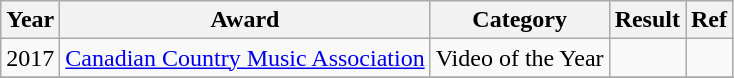<table class="wikitable">
<tr>
<th>Year</th>
<th>Award</th>
<th>Category</th>
<th>Result</th>
<th>Ref</th>
</tr>
<tr>
<td>2017</td>
<td><a href='#'>Canadian Country Music Association</a></td>
<td>Video of the Year</td>
<td></td>
<td></td>
</tr>
<tr>
</tr>
</table>
